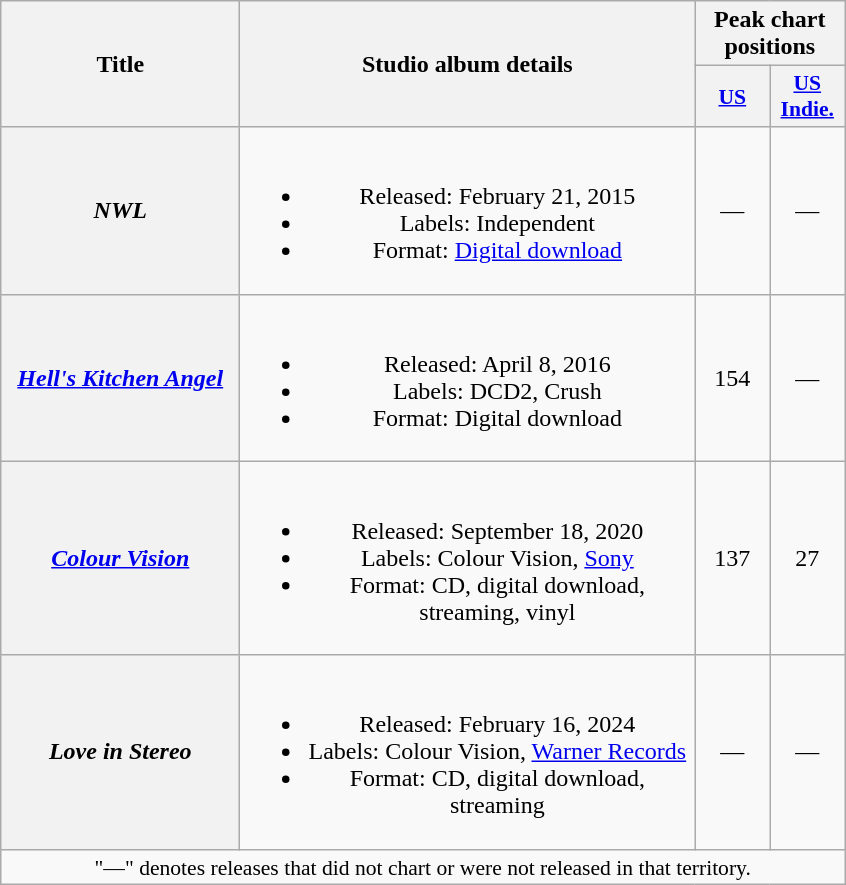<table class="wikitable plainrowheaders" style="text-align:center">
<tr>
<th scope="col" rowspan="2" style="width:9.5em;">Title</th>
<th scope="col" rowspan="2" style="width:18.5em;">Studio album details</th>
<th scope="col" colspan="2">Peak chart positions</th>
</tr>
<tr>
<th scope="col" style="width:3em;font-size:90%;"><a href='#'>US</a><br></th>
<th scope="col" style="width:3em;font-size:90%;"><a href='#'>US<br>Indie.</a><br></th>
</tr>
<tr>
<th scope="row"><em>NWL</em></th>
<td><br><ul><li>Released: February 21, 2015</li><li>Labels: Independent</li><li>Format: <a href='#'>Digital download</a></li></ul></td>
<td>—</td>
<td>—</td>
</tr>
<tr>
<th scope="row"><em><a href='#'>Hell's Kitchen Angel</a></em></th>
<td><br><ul><li>Released: April 8, 2016</li><li>Labels: DCD2, Crush</li><li>Format: Digital download</li></ul></td>
<td>154</td>
<td>—</td>
</tr>
<tr>
<th scope="row"><em><a href='#'>Colour Vision</a></em></th>
<td><br><ul><li>Released: September 18, 2020</li><li>Labels: Colour Vision, <a href='#'>Sony</a></li><li>Format: CD, digital download, streaming, vinyl</li></ul></td>
<td>137</td>
<td>27</td>
</tr>
<tr>
<th scope="row"><em>Love in Stereo</em></th>
<td><br><ul><li>Released: February 16, 2024</li><li>Labels: Colour Vision, <a href='#'>Warner Records</a></li><li>Format: CD, digital download, streaming</li></ul></td>
<td>—</td>
<td>—</td>
</tr>
<tr>
<td colspan="4" style="text-align:center; font-size:90%;">"—" denotes releases that did not chart or were not released in that territory.</td>
</tr>
</table>
